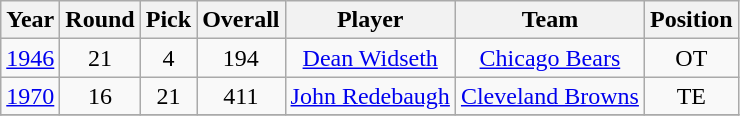<table class="wikitable sortable" style="text-align: center;">
<tr>
<th>Year</th>
<th>Round</th>
<th>Pick</th>
<th>Overall</th>
<th>Player</th>
<th>Team</th>
<th>Position</th>
</tr>
<tr>
<td><a href='#'>1946</a></td>
<td>21</td>
<td>4</td>
<td>194</td>
<td><a href='#'>Dean Widseth</a></td>
<td><a href='#'>Chicago Bears</a></td>
<td>OT</td>
</tr>
<tr>
<td><a href='#'>1970</a></td>
<td>16</td>
<td>21</td>
<td>411</td>
<td><a href='#'>John Redebaugh</a></td>
<td><a href='#'>Cleveland Browns</a></td>
<td>TE</td>
</tr>
<tr>
</tr>
</table>
